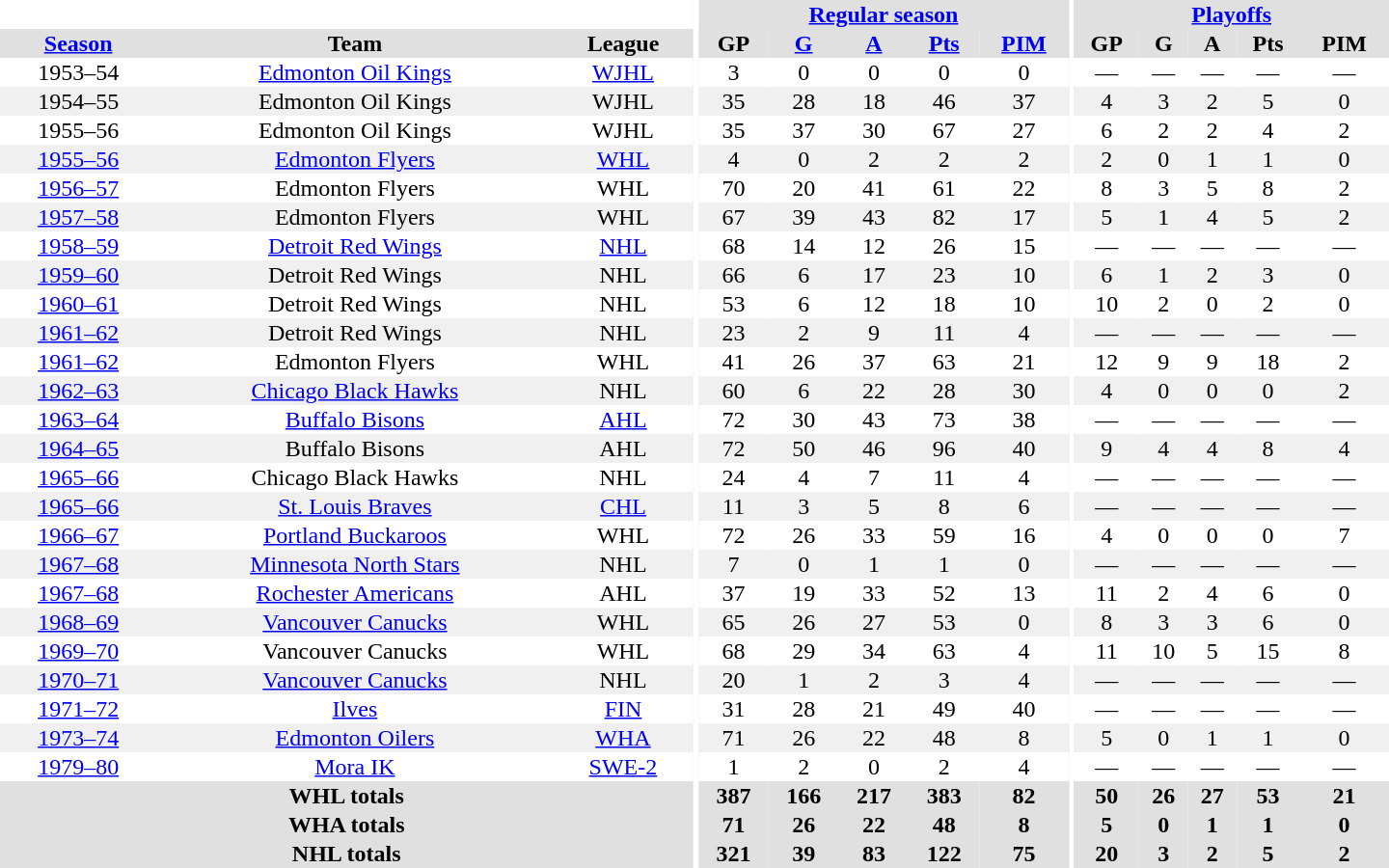<table border="0" cellpadding="1" cellspacing="0" style="text-align:center; width:60em">
<tr bgcolor="#e0e0e0">
<th colspan="3" bgcolor="#ffffff"></th>
<th rowspan="100" bgcolor="#ffffff"></th>
<th colspan="5"><a href='#'>Regular season</a></th>
<th rowspan="100" bgcolor="#ffffff"></th>
<th colspan="5"><a href='#'>Playoffs</a></th>
</tr>
<tr bgcolor="#e0e0e0">
<th><a href='#'>Season</a></th>
<th>Team</th>
<th>League</th>
<th>GP</th>
<th><a href='#'>G</a></th>
<th><a href='#'>A</a></th>
<th><a href='#'>Pts</a></th>
<th><a href='#'>PIM</a></th>
<th>GP</th>
<th>G</th>
<th>A</th>
<th>Pts</th>
<th>PIM</th>
</tr>
<tr>
<td>1953–54</td>
<td><a href='#'>Edmonton Oil Kings</a></td>
<td><a href='#'>WJHL</a></td>
<td>3</td>
<td>0</td>
<td>0</td>
<td>0</td>
<td>0</td>
<td>—</td>
<td>—</td>
<td>—</td>
<td>—</td>
<td>—</td>
</tr>
<tr bgcolor="#f0f0f0">
<td>1954–55</td>
<td>Edmonton Oil Kings</td>
<td>WJHL</td>
<td>35</td>
<td>28</td>
<td>18</td>
<td>46</td>
<td>37</td>
<td>4</td>
<td>3</td>
<td>2</td>
<td>5</td>
<td>0</td>
</tr>
<tr>
<td>1955–56</td>
<td>Edmonton Oil Kings</td>
<td>WJHL</td>
<td>35</td>
<td>37</td>
<td>30</td>
<td>67</td>
<td>27</td>
<td>6</td>
<td>2</td>
<td>2</td>
<td>4</td>
<td>2</td>
</tr>
<tr bgcolor="#f0f0f0">
<td><a href='#'>1955–56</a></td>
<td><a href='#'>Edmonton Flyers</a></td>
<td><a href='#'>WHL</a></td>
<td>4</td>
<td>0</td>
<td>2</td>
<td>2</td>
<td>2</td>
<td>2</td>
<td>0</td>
<td>1</td>
<td>1</td>
<td>0</td>
</tr>
<tr>
<td><a href='#'>1956–57</a></td>
<td>Edmonton Flyers</td>
<td>WHL</td>
<td>70</td>
<td>20</td>
<td>41</td>
<td>61</td>
<td>22</td>
<td>8</td>
<td>3</td>
<td>5</td>
<td>8</td>
<td>2</td>
</tr>
<tr bgcolor="#f0f0f0">
<td><a href='#'>1957–58</a></td>
<td>Edmonton Flyers</td>
<td>WHL</td>
<td>67</td>
<td>39</td>
<td>43</td>
<td>82</td>
<td>17</td>
<td>5</td>
<td>1</td>
<td>4</td>
<td>5</td>
<td>2</td>
</tr>
<tr>
<td><a href='#'>1958–59</a></td>
<td><a href='#'>Detroit Red Wings</a></td>
<td><a href='#'>NHL</a></td>
<td>68</td>
<td>14</td>
<td>12</td>
<td>26</td>
<td>15</td>
<td>—</td>
<td>—</td>
<td>—</td>
<td>—</td>
<td>—</td>
</tr>
<tr bgcolor="#f0f0f0">
<td><a href='#'>1959–60</a></td>
<td>Detroit Red Wings</td>
<td>NHL</td>
<td>66</td>
<td>6</td>
<td>17</td>
<td>23</td>
<td>10</td>
<td>6</td>
<td>1</td>
<td>2</td>
<td>3</td>
<td>0</td>
</tr>
<tr>
<td><a href='#'>1960–61</a></td>
<td>Detroit Red Wings</td>
<td>NHL</td>
<td>53</td>
<td>6</td>
<td>12</td>
<td>18</td>
<td>10</td>
<td>10</td>
<td>2</td>
<td>0</td>
<td>2</td>
<td>0</td>
</tr>
<tr bgcolor="#f0f0f0">
<td><a href='#'>1961–62</a></td>
<td>Detroit Red Wings</td>
<td>NHL</td>
<td>23</td>
<td>2</td>
<td>9</td>
<td>11</td>
<td>4</td>
<td>—</td>
<td>—</td>
<td>—</td>
<td>—</td>
<td>—</td>
</tr>
<tr>
<td><a href='#'>1961–62</a></td>
<td>Edmonton Flyers</td>
<td>WHL</td>
<td>41</td>
<td>26</td>
<td>37</td>
<td>63</td>
<td>21</td>
<td>12</td>
<td>9</td>
<td>9</td>
<td>18</td>
<td>2</td>
</tr>
<tr bgcolor="#f0f0f0">
<td><a href='#'>1962–63</a></td>
<td><a href='#'>Chicago Black Hawks</a></td>
<td>NHL</td>
<td>60</td>
<td>6</td>
<td>22</td>
<td>28</td>
<td>30</td>
<td>4</td>
<td>0</td>
<td>0</td>
<td>0</td>
<td>2</td>
</tr>
<tr>
<td><a href='#'>1963–64</a></td>
<td><a href='#'>Buffalo Bisons</a></td>
<td><a href='#'>AHL</a></td>
<td>72</td>
<td>30</td>
<td>43</td>
<td>73</td>
<td>38</td>
<td>—</td>
<td>—</td>
<td>—</td>
<td>—</td>
<td>—</td>
</tr>
<tr bgcolor="#f0f0f0">
<td><a href='#'>1964–65</a></td>
<td>Buffalo Bisons</td>
<td>AHL</td>
<td>72</td>
<td>50</td>
<td>46</td>
<td>96</td>
<td>40</td>
<td>9</td>
<td>4</td>
<td>4</td>
<td>8</td>
<td>4</td>
</tr>
<tr>
<td><a href='#'>1965–66</a></td>
<td>Chicago Black Hawks</td>
<td>NHL</td>
<td>24</td>
<td>4</td>
<td>7</td>
<td>11</td>
<td>4</td>
<td>—</td>
<td>—</td>
<td>—</td>
<td>—</td>
<td>—</td>
</tr>
<tr bgcolor="#f0f0f0">
<td><a href='#'>1965–66</a></td>
<td><a href='#'>St. Louis Braves</a></td>
<td><a href='#'>CHL</a></td>
<td>11</td>
<td>3</td>
<td>5</td>
<td>8</td>
<td>6</td>
<td>—</td>
<td>—</td>
<td>—</td>
<td>—</td>
<td>—</td>
</tr>
<tr>
<td><a href='#'>1966–67</a></td>
<td><a href='#'>Portland Buckaroos</a></td>
<td>WHL</td>
<td>72</td>
<td>26</td>
<td>33</td>
<td>59</td>
<td>16</td>
<td>4</td>
<td>0</td>
<td>0</td>
<td>0</td>
<td>7</td>
</tr>
<tr bgcolor="#f0f0f0">
<td><a href='#'>1967–68</a></td>
<td><a href='#'>Minnesota North Stars</a></td>
<td>NHL</td>
<td>7</td>
<td>0</td>
<td>1</td>
<td>1</td>
<td>0</td>
<td>—</td>
<td>—</td>
<td>—</td>
<td>—</td>
<td>—</td>
</tr>
<tr>
<td><a href='#'>1967–68</a></td>
<td><a href='#'>Rochester Americans</a></td>
<td>AHL</td>
<td>37</td>
<td>19</td>
<td>33</td>
<td>52</td>
<td>13</td>
<td>11</td>
<td>2</td>
<td>4</td>
<td>6</td>
<td>0</td>
</tr>
<tr bgcolor="#f0f0f0">
<td><a href='#'>1968–69</a></td>
<td><a href='#'>Vancouver Canucks</a></td>
<td>WHL</td>
<td>65</td>
<td>26</td>
<td>27</td>
<td>53</td>
<td>0</td>
<td>8</td>
<td>3</td>
<td>3</td>
<td>6</td>
<td>0</td>
</tr>
<tr>
<td><a href='#'>1969–70</a></td>
<td>Vancouver Canucks</td>
<td>WHL</td>
<td>68</td>
<td>29</td>
<td>34</td>
<td>63</td>
<td>4</td>
<td>11</td>
<td>10</td>
<td>5</td>
<td>15</td>
<td>8</td>
</tr>
<tr bgcolor="#f0f0f0">
<td><a href='#'>1970–71</a></td>
<td><a href='#'>Vancouver Canucks</a></td>
<td>NHL</td>
<td>20</td>
<td>1</td>
<td>2</td>
<td>3</td>
<td>4</td>
<td>—</td>
<td>—</td>
<td>—</td>
<td>—</td>
<td>—</td>
</tr>
<tr>
<td><a href='#'>1971–72</a></td>
<td><a href='#'>Ilves</a></td>
<td><a href='#'>FIN</a></td>
<td>31</td>
<td>28</td>
<td>21</td>
<td>49</td>
<td>40</td>
<td>—</td>
<td>—</td>
<td>—</td>
<td>—</td>
<td>—</td>
</tr>
<tr bgcolor="#f0f0f0">
<td><a href='#'>1973–74</a></td>
<td><a href='#'>Edmonton Oilers</a></td>
<td><a href='#'>WHA</a></td>
<td>71</td>
<td>26</td>
<td>22</td>
<td>48</td>
<td>8</td>
<td>5</td>
<td>0</td>
<td>1</td>
<td>1</td>
<td>0</td>
</tr>
<tr>
<td><a href='#'>1979–80</a></td>
<td><a href='#'>Mora IK</a></td>
<td><a href='#'>SWE-2</a></td>
<td>1</td>
<td>2</td>
<td>0</td>
<td>2</td>
<td>4</td>
<td>—</td>
<td>—</td>
<td>—</td>
<td>—</td>
<td>—</td>
</tr>
<tr bgcolor="#e0e0e0">
<th colspan="3">WHL totals</th>
<th>387</th>
<th>166</th>
<th>217</th>
<th>383</th>
<th>82</th>
<th>50</th>
<th>26</th>
<th>27</th>
<th>53</th>
<th>21</th>
</tr>
<tr bgcolor="#e0e0e0">
<th colspan="3">WHA totals</th>
<th>71</th>
<th>26</th>
<th>22</th>
<th>48</th>
<th>8</th>
<th>5</th>
<th>0</th>
<th>1</th>
<th>1</th>
<th>0</th>
</tr>
<tr bgcolor="#e0e0e0">
<th colspan="3">NHL totals</th>
<th>321</th>
<th>39</th>
<th>83</th>
<th>122</th>
<th>75</th>
<th>20</th>
<th>3</th>
<th>2</th>
<th>5</th>
<th>2</th>
</tr>
</table>
